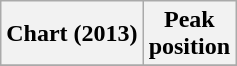<table class="wikitable sortable plainrowheaders">
<tr>
<th>Chart (2013)</th>
<th>Peak<br>position</th>
</tr>
<tr>
</tr>
</table>
